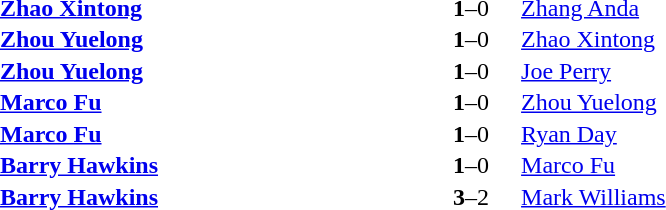<table width="50%" cellspacing="1">
<tr>
<th width="45%"></th>
<th width="10%"></th>
<th width="45%"></th>
</tr>
<tr>
<td> <strong><a href='#'>Zhao Xintong</a></strong></td>
<td align="center"><strong>1</strong>–0</td>
<td> <a href='#'>Zhang Anda</a></td>
</tr>
<tr>
<td> <strong><a href='#'>Zhou Yuelong</a></strong></td>
<td align="center"><strong>1</strong>–0</td>
<td> <a href='#'>Zhao Xintong</a></td>
</tr>
<tr>
<td> <strong><a href='#'>Zhou Yuelong</a></strong></td>
<td align="center"><strong>1</strong>–0</td>
<td> <a href='#'>Joe Perry</a></td>
</tr>
<tr>
<td> <strong><a href='#'>Marco Fu</a></strong></td>
<td align="center"><strong>1</strong>–0</td>
<td> <a href='#'>Zhou Yuelong</a></td>
</tr>
<tr>
<td> <strong><a href='#'>Marco Fu</a></strong></td>
<td align="center"><strong>1</strong>–0</td>
<td> <a href='#'>Ryan Day</a></td>
</tr>
<tr>
<td> <strong><a href='#'>Barry Hawkins</a></strong></td>
<td align="center"><strong>1</strong>–0</td>
<td> <a href='#'>Marco Fu</a></td>
</tr>
<tr>
<td> <strong><a href='#'>Barry Hawkins</a></strong></td>
<td align="center"><strong>3</strong>–2</td>
<td> <a href='#'>Mark Williams</a></td>
</tr>
</table>
